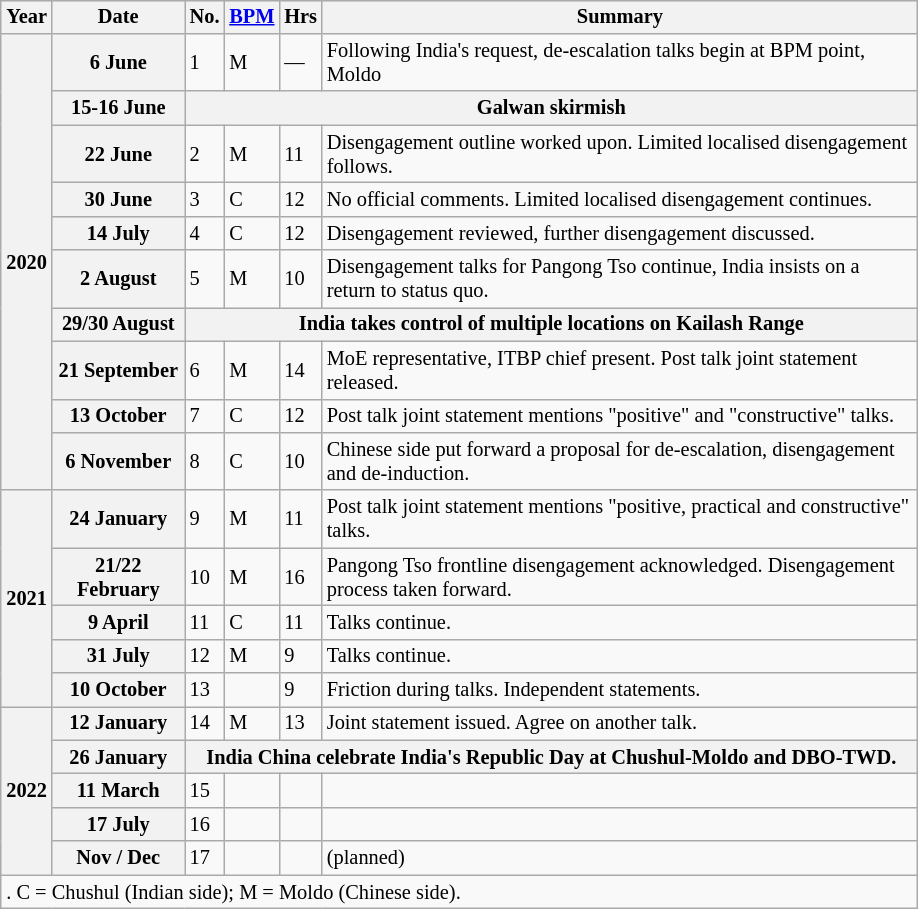<table class="wikitable plainrowheaders" style="float:right; clear:right; max-width:45em; font-size:85%;">
<tr>
<th>Year</th>
<th>Date</th>
<th>No.</th>
<th><a href='#'>BPM</a></th>
<th>Hrs</th>
<th>Summary</th>
</tr>
<tr>
<th rowspan="10">2020</th>
<th>6 June</th>
<td>1</td>
<td>M</td>
<td>—</td>
<td>Following India's request, de-escalation talks begin at BPM point, Moldo</td>
</tr>
<tr>
<th>15-16 June</th>
<th colspan="4">Galwan skirmish</th>
</tr>
<tr>
<th>22 June</th>
<td>2</td>
<td>M</td>
<td>11</td>
<td>Disengagement outline worked upon. Limited localised disengagement follows.</td>
</tr>
<tr>
<th>30 June</th>
<td>3</td>
<td>C</td>
<td>12</td>
<td>No official comments. Limited localised disengagement continues.</td>
</tr>
<tr>
<th>14 July</th>
<td>4</td>
<td>C</td>
<td>12</td>
<td>Disengagement reviewed, further disengagement discussed.</td>
</tr>
<tr>
<th>2 August</th>
<td>5</td>
<td>M</td>
<td>10</td>
<td>Disengagement talks for Pangong Tso continue, India insists on a return to status quo.</td>
</tr>
<tr>
<th>29/30 August</th>
<th colspan="4">India takes control of multiple locations on Kailash Range</th>
</tr>
<tr>
<th>21 September</th>
<td>6</td>
<td>M</td>
<td>14</td>
<td>MoE representative, ITBP chief present. Post talk joint statement released.</td>
</tr>
<tr>
<th>13 October</th>
<td>7</td>
<td>C</td>
<td>12</td>
<td>Post talk joint statement mentions "positive" and "constructive" talks.</td>
</tr>
<tr>
<th>6 November</th>
<td>8</td>
<td>C</td>
<td>10</td>
<td>Chinese side put forward a proposal for de-escalation, disengagement and de-induction.</td>
</tr>
<tr>
<th rowspan="5">2021</th>
<th>24 January</th>
<td>9</td>
<td>M</td>
<td>11</td>
<td>Post talk joint statement mentions "positive, practical and constructive" talks.</td>
</tr>
<tr>
<th>21/22 February</th>
<td>10</td>
<td>M</td>
<td>16</td>
<td>Pangong Tso frontline disengagement acknowledged. Disengagement process taken forward.</td>
</tr>
<tr>
<th>9 April</th>
<td>11</td>
<td>C</td>
<td>11</td>
<td>Talks continue.</td>
</tr>
<tr>
<th>31 July</th>
<td>12</td>
<td>M</td>
<td>9</td>
<td>Talks continue.</td>
</tr>
<tr>
<th>10 October</th>
<td>13</td>
<td></td>
<td>9</td>
<td>Friction during talks. Independent statements.</td>
</tr>
<tr>
<th rowspan="5">2022</th>
<th>12 January</th>
<td>14</td>
<td>M</td>
<td>13</td>
<td>Joint statement issued. Agree on another talk.</td>
</tr>
<tr>
<th>26 January</th>
<th colspan="4">India China celebrate India's Republic Day at Chushul-Moldo and DBO-TWD.</th>
</tr>
<tr>
<th>11 March</th>
<td>15</td>
<td></td>
<td></td>
<td></td>
</tr>
<tr>
<th>17 July</th>
<td>16</td>
<td></td>
<td></td>
<td></td>
</tr>
<tr>
<th>Nov / Dec</th>
<td>17</td>
<td></td>
<td></td>
<td>(planned)</td>
</tr>
<tr>
<td colspan="6">. C = Chushul (Indian side); M = Moldo (Chinese side).</td>
</tr>
</table>
